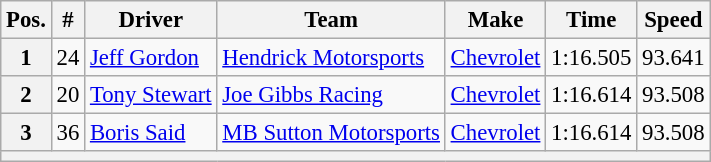<table class="wikitable" style="font-size:95%">
<tr>
<th>Pos.</th>
<th>#</th>
<th>Driver</th>
<th>Team</th>
<th>Make</th>
<th>Time</th>
<th>Speed</th>
</tr>
<tr>
<th>1</th>
<td>24</td>
<td><a href='#'>Jeff Gordon</a></td>
<td><a href='#'>Hendrick Motorsports</a></td>
<td><a href='#'>Chevrolet</a></td>
<td>1:16.505</td>
<td>93.641</td>
</tr>
<tr>
<th>2</th>
<td>20</td>
<td><a href='#'>Tony Stewart</a></td>
<td><a href='#'>Joe Gibbs Racing</a></td>
<td><a href='#'>Chevrolet</a></td>
<td>1:16.614</td>
<td>93.508</td>
</tr>
<tr>
<th>3</th>
<td>36</td>
<td><a href='#'>Boris Said</a></td>
<td><a href='#'>MB Sutton Motorsports</a></td>
<td><a href='#'>Chevrolet</a></td>
<td>1:16.614</td>
<td>93.508</td>
</tr>
<tr>
<th colspan="7"></th>
</tr>
</table>
